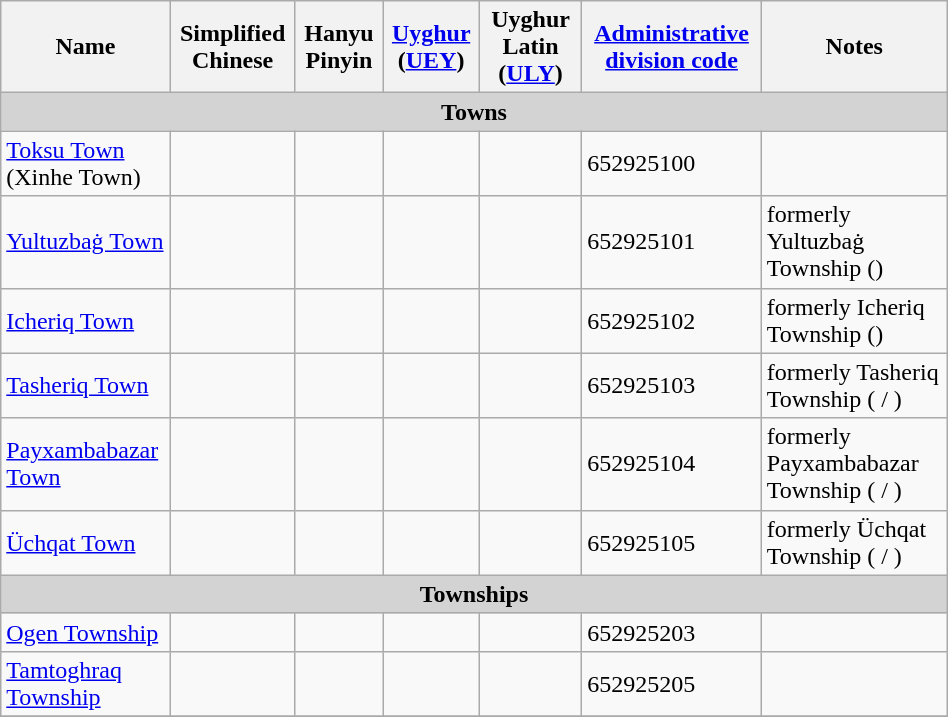<table class="wikitable" align="center" style="width:50%; border="1">
<tr>
<th>Name</th>
<th>Simplified Chinese</th>
<th>Hanyu Pinyin</th>
<th><a href='#'>Uyghur</a> (<a href='#'>UEY</a>)</th>
<th>Uyghur Latin (<a href='#'>ULY</a>)</th>
<th><a href='#'>Administrative division code</a></th>
<th>Notes</th>
</tr>
<tr>
<td colspan="8"  style="text-align:center; background:#d3d3d3;"><strong>Towns</strong></td>
</tr>
<tr --------->
<td><a href='#'>Toksu Town</a><br>(Xinhe Town)</td>
<td></td>
<td></td>
<td></td>
<td></td>
<td>652925100</td>
<td></td>
</tr>
<tr>
<td><a href='#'>Yultuzbaġ Town</a></td>
<td></td>
<td></td>
<td></td>
<td></td>
<td>652925101</td>
<td>formerly Yultuzbaġ Township ()</td>
</tr>
<tr>
<td><a href='#'>Icheriq Town</a></td>
<td></td>
<td></td>
<td></td>
<td></td>
<td>652925102</td>
<td>formerly Icheriq Township ()</td>
</tr>
<tr>
<td><a href='#'>Tasheriq Town</a></td>
<td></td>
<td></td>
<td></td>
<td></td>
<td>652925103</td>
<td>formerly Tasheriq Township ( / )</td>
</tr>
<tr>
<td><a href='#'>Payxambabazar Town</a></td>
<td></td>
<td></td>
<td></td>
<td></td>
<td>652925104</td>
<td>formerly Payxambabazar Township ( / )</td>
</tr>
<tr>
<td><a href='#'>Üchqat Town</a></td>
<td></td>
<td></td>
<td></td>
<td></td>
<td>652925105</td>
<td>formerly Üchqat Township ( / )</td>
</tr>
<tr --------->
<td colspan="8"  style="text-align:center; background:#d3d3d3;"><strong>Townships</strong></td>
</tr>
<tr --------->
<td><a href='#'>Ogen Township</a></td>
<td></td>
<td></td>
<td></td>
<td></td>
<td>652925203</td>
<td></td>
</tr>
<tr>
<td><a href='#'>Tamtoghraq Township</a></td>
<td></td>
<td></td>
<td></td>
<td></td>
<td>652925205</td>
<td></td>
</tr>
<tr>
</tr>
</table>
